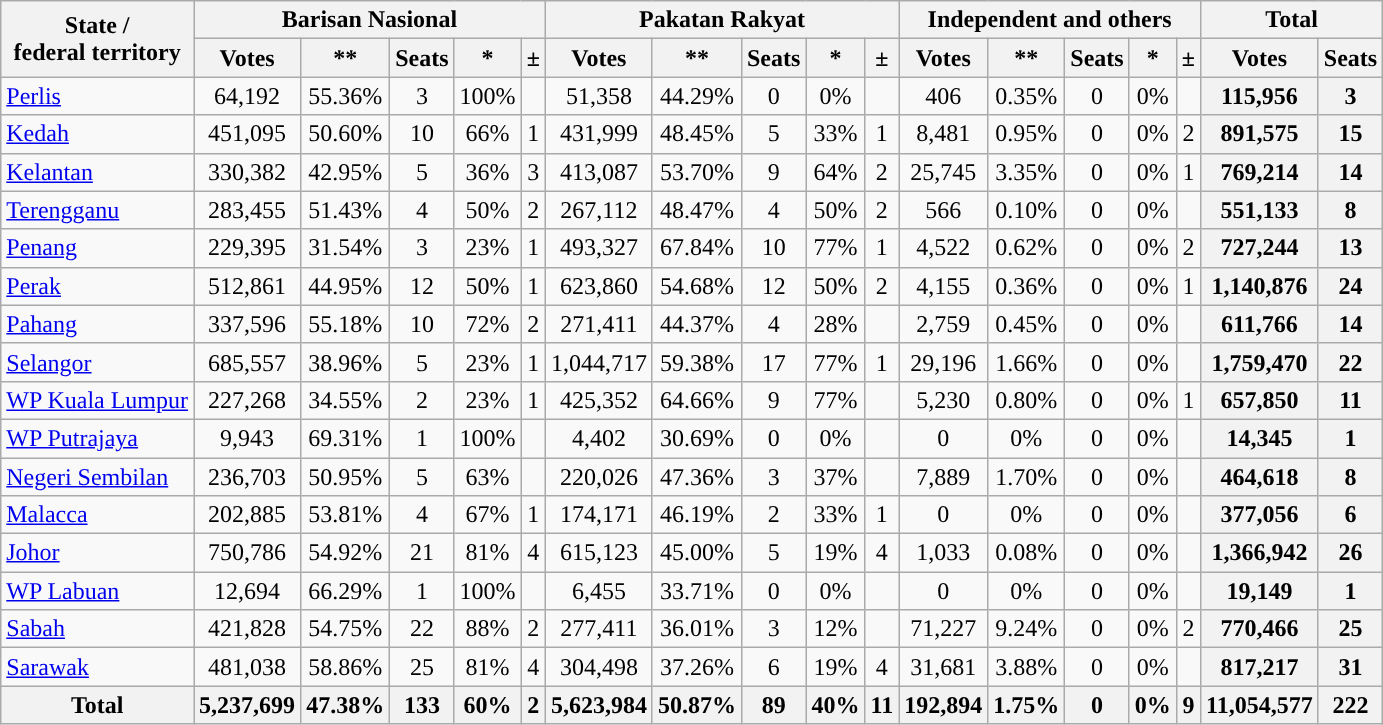<table class="wikitable sortable" style="text-align:center;">
<tr>
<th colspan="1" rowspan="2">State / <br>federal territory</th>
<th colspan="5" style="background:">Barisan Nasional</th>
<th colspan="5" style="background:">Pakatan Rakyat</th>
<th colspan="5" style="background:">Independent and others</th>
<th colspan=2>Total</th>
</tr>
<tr>
<th>Votes</th>
<th>**</th>
<th>Seats</th>
<th>*</th>
<th>±</th>
<th>Votes</th>
<th>**</th>
<th>Seats</th>
<th>*</th>
<th>±</th>
<th>Votes</th>
<th>**</th>
<th>Seats</th>
<th>*</th>
<th>±</th>
<th>Votes</th>
<th>Seats</th>
</tr>
<tr>
<td style="text-align:left;">                <a href='#'>Perlis</a></td>
<td>64,192</td>
<td>55.36%</td>
<td>3</td>
<td>100%</td>
<td></td>
<td>51,358</td>
<td>44.29%</td>
<td>0</td>
<td>0%</td>
<td></td>
<td>406</td>
<td>0.35%</td>
<td>0</td>
<td>0%</td>
<td></td>
<th>115,956</th>
<th>3</th>
</tr>
<tr>
<td style="text-align:left;">                 <a href='#'>Kedah</a></td>
<td>451,095</td>
<td>50.60%</td>
<td>10</td>
<td>66%</td>
<td>1</td>
<td>431,999</td>
<td>48.45%</td>
<td>5</td>
<td>33%</td>
<td>1</td>
<td>8,481</td>
<td>0.95%</td>
<td>0</td>
<td>0%</td>
<td>2</td>
<th>891,575</th>
<th>15</th>
</tr>
<tr>
<td style="text-align:left;">              <a href='#'>Kelantan</a></td>
<td>330,382</td>
<td>42.95%</td>
<td>5</td>
<td>36%</td>
<td>3</td>
<td>413,087</td>
<td>53.70%</td>
<td>9</td>
<td>64%</td>
<td>2</td>
<td>25,745</td>
<td>3.35%</td>
<td>0</td>
<td>0%</td>
<td>1</td>
<th>769,214</th>
<th>14</th>
</tr>
<tr>
<td style="text-align:left;">            <a href='#'>Terengganu</a></td>
<td>283,455</td>
<td>51.43%</td>
<td>4</td>
<td>50%</td>
<td>2</td>
<td>267,112</td>
<td>48.47%</td>
<td>4</td>
<td>50%</td>
<td>2</td>
<td>566</td>
<td>0.10%</td>
<td>0</td>
<td>0%</td>
<td></td>
<th>551,133</th>
<th>8</th>
</tr>
<tr>
<td style="text-align:left;">     <a href='#'>Penang</a></td>
<td>229,395</td>
<td>31.54%</td>
<td>3</td>
<td>23%</td>
<td>1</td>
<td>493,327</td>
<td>67.84%</td>
<td>10</td>
<td>77%</td>
<td>1</td>
<td>4,522</td>
<td>0.62%</td>
<td>0</td>
<td>0%</td>
<td>2</td>
<th>727,244</th>
<th>13</th>
</tr>
<tr>
<td style="text-align:left;">                 <a href='#'>Perak</a></td>
<td>512,861</td>
<td>44.95%</td>
<td>12</td>
<td>50%</td>
<td>1</td>
<td>623,860</td>
<td>54.68%</td>
<td>12</td>
<td>50%</td>
<td>2</td>
<td>4,155</td>
<td>0.36%</td>
<td>0</td>
<td>0%</td>
<td>1</td>
<th>1,140,876</th>
<th>24</th>
</tr>
<tr>
<td style="text-align:left;">                <a href='#'>Pahang</a></td>
<td>337,596</td>
<td>55.18%</td>
<td>10</td>
<td>72%</td>
<td>2</td>
<td>271,411</td>
<td>44.37%</td>
<td>4</td>
<td>28%</td>
<td></td>
<td>2,759</td>
<td>0.45%</td>
<td>0</td>
<td>0%</td>
<td></td>
<th>611,766</th>
<th>14</th>
</tr>
<tr>
<td style="text-align:left;">              <a href='#'>Selangor</a></td>
<td>685,557</td>
<td>38.96%</td>
<td>5</td>
<td>23%</td>
<td>1</td>
<td>1,044,717</td>
<td>59.38%</td>
<td>17</td>
<td>77%</td>
<td>1</td>
<td>29,196</td>
<td>1.66%</td>
<td>0</td>
<td>0%</td>
<td></td>
<th>1,759,470</th>
<th>22</th>
</tr>
<tr>
<td style="text-align:left;"> <a href='#'>WP Kuala Lumpur</a></td>
<td>227,268</td>
<td>34.55%</td>
<td>2</td>
<td>23%</td>
<td>1</td>
<td>425,352</td>
<td>64.66%</td>
<td>9</td>
<td>77%</td>
<td></td>
<td>5,230</td>
<td>0.80%</td>
<td>0</td>
<td>0%</td>
<td>1</td>
<th>657,850</th>
<th>11</th>
</tr>
<tr>
<td style="text-align:left;">             <a href='#'>WP Putrajaya</a></td>
<td>9,943</td>
<td>69.31%</td>
<td>1</td>
<td>100%</td>
<td></td>
<td>4,402</td>
<td>30.69%</td>
<td>0</td>
<td>0%</td>
<td></td>
<td>0</td>
<td>0%</td>
<td>0</td>
<td>0%</td>
<td></td>
<th>14,345</th>
<th>1</th>
</tr>
<tr>
<td style="text-align:left;">       <a href='#'>Negeri Sembilan</a></td>
<td>236,703</td>
<td>50.95%</td>
<td>5</td>
<td>63%</td>
<td></td>
<td>220,026</td>
<td>47.36%</td>
<td>3</td>
<td>37%</td>
<td></td>
<td>7,889</td>
<td>1.70%</td>
<td>0</td>
<td>0%</td>
<td></td>
<th>464,618</th>
<th>8</th>
</tr>
<tr>
<td style="text-align:left;">               <a href='#'>Malacca</a></td>
<td>202,885</td>
<td>53.81%</td>
<td>4</td>
<td>67%</td>
<td>1</td>
<td>174,171</td>
<td>46.19%</td>
<td>2</td>
<td>33%</td>
<td>1</td>
<td>0</td>
<td>0%</td>
<td>0</td>
<td>0%</td>
<td></td>
<th>377,056</th>
<th>6</th>
</tr>
<tr>
<td style="text-align:left;">                 <a href='#'>Johor</a></td>
<td>750,786</td>
<td>54.92%</td>
<td>21</td>
<td>81%</td>
<td>4</td>
<td>615,123</td>
<td>45.00%</td>
<td>5</td>
<td>19%</td>
<td>4</td>
<td>1,033</td>
<td>0.08%</td>
<td>0</td>
<td>0%</td>
<td></td>
<th>1,366,942</th>
<th>26</th>
</tr>
<tr>
<td style="text-align:left;">                <a href='#'>WP Labuan</a></td>
<td>12,694</td>
<td>66.29%</td>
<td>1</td>
<td>100%</td>
<td></td>
<td>6,455</td>
<td>33.71%</td>
<td>0</td>
<td>0%</td>
<td></td>
<td>0</td>
<td>0%</td>
<td>0</td>
<td>0%</td>
<td></td>
<th>19,149</th>
<th>1</th>
</tr>
<tr>
<td style="text-align:left;">                 <a href='#'>Sabah</a></td>
<td>421,828</td>
<td>54.75%</td>
<td>22</td>
<td>88%</td>
<td>2</td>
<td>277,411</td>
<td>36.01%</td>
<td>3</td>
<td>12%</td>
<td></td>
<td>71,227</td>
<td>9.24%</td>
<td>0</td>
<td>0%</td>
<td>2</td>
<th>770,466</th>
<th>25</th>
</tr>
<tr>
<td style="text-align:left;">               <a href='#'>Sarawak</a></td>
<td>481,038</td>
<td>58.86%</td>
<td>25</td>
<td>81%</td>
<td>4</td>
<td>304,498</td>
<td>37.26%</td>
<td>6</td>
<td>19%</td>
<td>4</td>
<td>31,681</td>
<td>3.88%</td>
<td>0</td>
<td>0%</td>
<td></td>
<th>817,217</th>
<th>31</th>
</tr>
<tr>
<th>Total</th>
<th>5,237,699</th>
<th>47.38%</th>
<th>133</th>
<th>60%</th>
<th>2</th>
<th>5,623,984</th>
<th>50.87%</th>
<th>89</th>
<th>40%</th>
<th>11</th>
<th>192,894</th>
<th>1.75%</th>
<th>0</th>
<th>0%</th>
<th>9</th>
<th>11,054,577</th>
<th>222</th>
</tr>
</table>
